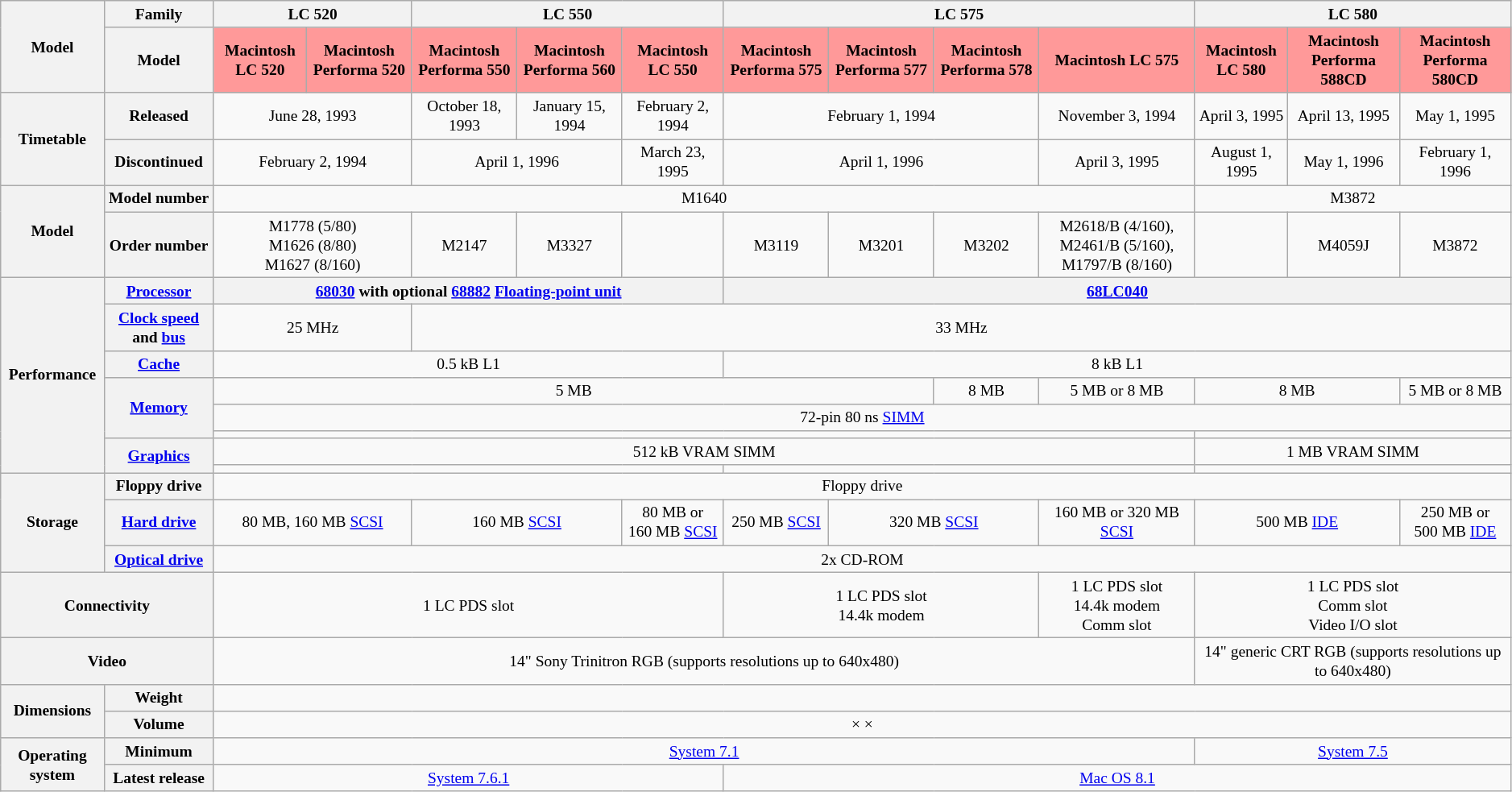<table class="wikitable mw-collapsible" style="font-size:small; text-align:center">
<tr>
<th rowspan=2>Model</th>
<th>Family</th>
<th colspan=2>LC 520</th>
<th colspan=3>LC 550</th>
<th colspan=4>LC 575</th>
<th colspan=3>LC 580</th>
</tr>
<tr>
<th>Model</th>
<th style="background:#FF9999">Macintosh LC 520</th>
<th style="background:#FF9999">Macintosh Performa 520</th>
<th style="background:#FF9999">Macintosh Performa 550</th>
<th style="background:#FF9999">Macintosh Performa 560</th>
<th style="background:#FF9999">Macintosh LC 550</th>
<th style="background:#FF9999">Macintosh Performa 575</th>
<th style="background:#FF9999">Macintosh Performa 577</th>
<th style="background:#FF9999">Macintosh Performa 578</th>
<th style="background:#FF9999">Macintosh LC 575</th>
<th style="background:#FF9999">Macintosh LC 580</th>
<th style="background:#FF9999">Macintosh Performa 588CD</th>
<th style="background:#FF9999">Macintosh Performa 580CD</th>
</tr>
<tr>
<th rowspan=2>Timetable</th>
<th>Released</th>
<td colspan=2>June 28, 1993</td>
<td>October 18, 1993</td>
<td>January 15, 1994</td>
<td>February 2, 1994</td>
<td colspan=3>February 1, 1994</td>
<td>November 3, 1994</td>
<td>April 3, 1995</td>
<td>April 13, 1995</td>
<td>May 1, 1995</td>
</tr>
<tr>
<th>Discontinued</th>
<td colspan=2>February 2, 1994</td>
<td colspan=2>April 1, 1996</td>
<td>March 23, 1995</td>
<td colspan=3>April 1, 1996</td>
<td>April 3, 1995</td>
<td>August 1, 1995</td>
<td>May 1, 1996</td>
<td>February 1, 1996</td>
</tr>
<tr>
<th rowspan=2>Model</th>
<th>Model number</th>
<td colspan=9>M1640</td>
<td colspan=3>M3872</td>
</tr>
<tr>
<th>Order number</th>
<td colspan=2>M1778 (5/80)<br>M1626 (8/80)<br>M1627 (8/160)</td>
<td>M2147</td>
<td>M3327</td>
<td></td>
<td>M3119</td>
<td>M3201</td>
<td>M3202</td>
<td>M2618/B (4/160), M2461/B (5/160), M1797/B (8/160)</td>
<td></td>
<td>M4059J</td>
<td>M3872</td>
</tr>
<tr>
<th rowspan=8>Performance</th>
<th><a href='#'>Processor</a></th>
<th colspan=5><a href='#'>68030</a> with optional <a href='#'>68882</a> <a href='#'>Floating-point unit</a></th>
<th colspan=7><a href='#'>68LC040</a></th>
</tr>
<tr>
<th><a href='#'>Clock speed</a> and <a href='#'>bus</a></th>
<td colspan=2>25 MHz</td>
<td colspan=10>33 MHz</td>
</tr>
<tr>
<th><a href='#'>Cache</a></th>
<td colspan=5>0.5 kB L1</td>
<td colspan=7>8 kB L1</td>
</tr>
<tr>
<th rowspan=3><a href='#'>Memory</a></th>
<td colspan=7>5 MB</td>
<td>8 MB</td>
<td>5 MB or 8 MB</td>
<td colspan=2>8 MB</td>
<td>5 MB or 8 MB</td>
</tr>
<tr>
<td colspan=12>72-pin 80 ns <a href='#'>SIMM</a></td>
</tr>
<tr>
<td colspan=9></td>
<td colspan=3></td>
</tr>
<tr>
<th rowspan=2><a href='#'>Graphics</a></th>
<td colspan=9>512 kB VRAM SIMM</td>
<td colspan=3>1 MB VRAM SIMM</td>
</tr>
<tr>
<td colspan=5></td>
<td colspan=4></td>
<td colspan=3></td>
</tr>
<tr>
<th rowspan=3>Storage</th>
<th>Floppy drive</th>
<td colspan=12>Floppy drive</td>
</tr>
<tr>
<th><a href='#'>Hard drive</a></th>
<td colspan=2>80 MB, 160 MB <a href='#'>SCSI</a></td>
<td colspan=2>160 MB <a href='#'>SCSI</a></td>
<td>80 MB or 160 MB <a href='#'>SCSI</a></td>
<td>250 MB <a href='#'>SCSI</a></td>
<td colspan=2>320 MB <a href='#'>SCSI</a></td>
<td>160 MB or 320 MB <a href='#'>SCSI</a></td>
<td colspan=2>500 MB <a href='#'>IDE</a></td>
<td>250 MB or 500 MB <a href='#'>IDE</a></td>
</tr>
<tr>
<th><a href='#'>Optical drive</a></th>
<td colspan=12>2x CD-ROM</td>
</tr>
<tr>
<th colspan=2>Connectivity</th>
<td colspan=5>1 LC PDS slot</td>
<td colspan=3>1 LC PDS slot<br>14.4k modem</td>
<td>1 LC PDS slot<br>14.4k modem<br>Comm slot</td>
<td colspan=3>1 LC PDS slot<br>Comm slot<br>Video I/O slot</td>
</tr>
<tr>
<th colspan=2>Video</th>
<td colspan=9>14" Sony Trinitron RGB (supports resolutions up to 640x480)</td>
<td colspan=3>14" generic CRT RGB (supports resolutions up to 640x480)</td>
</tr>
<tr>
<th rowspan=2>Dimensions</th>
<th>Weight</th>
<td colspan=12></td>
</tr>
<tr>
<th>Volume</th>
<td colspan=12> ×  × </td>
</tr>
<tr>
<th rowspan=2>Operating system</th>
<th>Minimum</th>
<td colspan=9><a href='#'>System 7.1</a></td>
<td colspan=3><a href='#'>System 7.5</a></td>
</tr>
<tr>
<th>Latest release</th>
<td colspan=5><a href='#'>System 7.6.1</a></td>
<td colspan=7><a href='#'>Mac OS 8.1</a></td>
</tr>
</table>
